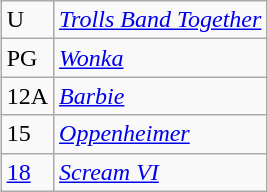<table class="wikitable sortable" style="margin:auto; margin:auto;">
<tr>
<td>U</td>
<td><em><a href='#'>Trolls Band Together</a></em></td>
</tr>
<tr>
<td>PG</td>
<td><em><a href='#'>Wonka</a></em></td>
</tr>
<tr>
<td>12A</td>
<td><em><a href='#'>Barbie</a></em></td>
</tr>
<tr>
<td>15</td>
<td><em><a href='#'>Oppenheimer</a></em></td>
</tr>
<tr>
<td><a href='#'>18</a></td>
<td><em><a href='#'>Scream VI</a></em></td>
</tr>
</table>
